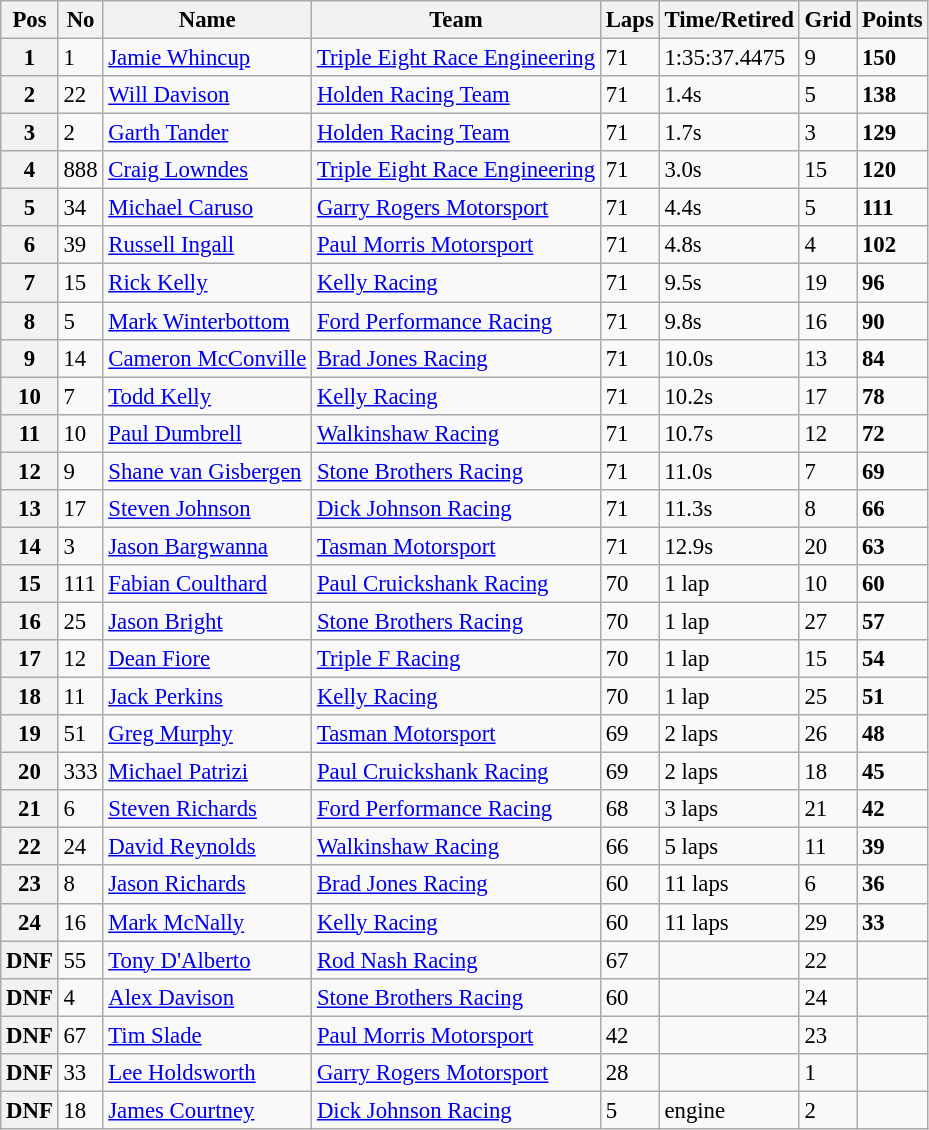<table class="wikitable" style="font-size: 95%;">
<tr>
<th>Pos</th>
<th>No</th>
<th>Name</th>
<th>Team</th>
<th>Laps</th>
<th>Time/Retired</th>
<th>Grid</th>
<th>Points</th>
</tr>
<tr>
<th>1</th>
<td>1</td>
<td><a href='#'>Jamie Whincup</a></td>
<td><a href='#'>Triple Eight Race Engineering</a></td>
<td>71</td>
<td>1:35:37.4475</td>
<td>9</td>
<td><strong>150</strong></td>
</tr>
<tr>
<th>2</th>
<td>22</td>
<td><a href='#'>Will Davison</a></td>
<td><a href='#'>Holden Racing Team</a></td>
<td>71</td>
<td>1.4s</td>
<td>5</td>
<td><strong>138</strong></td>
</tr>
<tr>
<th>3</th>
<td>2</td>
<td><a href='#'>Garth Tander</a></td>
<td><a href='#'>Holden Racing Team</a></td>
<td>71</td>
<td>1.7s</td>
<td>3</td>
<td><strong>129</strong></td>
</tr>
<tr>
<th>4</th>
<td>888</td>
<td><a href='#'>Craig Lowndes</a></td>
<td><a href='#'>Triple Eight Race Engineering</a></td>
<td>71</td>
<td>3.0s</td>
<td>15</td>
<td><strong>120</strong></td>
</tr>
<tr>
<th>5</th>
<td>34</td>
<td><a href='#'>Michael Caruso</a></td>
<td><a href='#'>Garry Rogers Motorsport</a></td>
<td>71</td>
<td>4.4s</td>
<td>5</td>
<td><strong>111</strong></td>
</tr>
<tr>
<th>6</th>
<td>39</td>
<td><a href='#'>Russell Ingall</a></td>
<td><a href='#'>Paul Morris Motorsport</a></td>
<td>71</td>
<td>4.8s</td>
<td>4</td>
<td><strong>102</strong></td>
</tr>
<tr>
<th>7</th>
<td>15</td>
<td><a href='#'>Rick Kelly</a></td>
<td><a href='#'>Kelly Racing</a></td>
<td>71</td>
<td>9.5s</td>
<td>19</td>
<td><strong>96</strong></td>
</tr>
<tr>
<th>8</th>
<td>5</td>
<td><a href='#'>Mark Winterbottom</a></td>
<td><a href='#'>Ford Performance Racing</a></td>
<td>71</td>
<td>9.8s</td>
<td>16</td>
<td><strong>90</strong></td>
</tr>
<tr>
<th>9</th>
<td>14</td>
<td><a href='#'>Cameron McConville</a></td>
<td><a href='#'>Brad Jones Racing</a></td>
<td>71</td>
<td>10.0s</td>
<td>13</td>
<td><strong>84</strong></td>
</tr>
<tr>
<th>10</th>
<td>7</td>
<td><a href='#'>Todd Kelly</a></td>
<td><a href='#'>Kelly Racing</a></td>
<td>71</td>
<td>10.2s</td>
<td>17</td>
<td><strong>78</strong></td>
</tr>
<tr>
<th>11</th>
<td>10</td>
<td><a href='#'>Paul Dumbrell</a></td>
<td><a href='#'>Walkinshaw Racing</a></td>
<td>71</td>
<td>10.7s</td>
<td>12</td>
<td><strong>72</strong></td>
</tr>
<tr>
<th>12</th>
<td>9</td>
<td><a href='#'>Shane van Gisbergen</a></td>
<td><a href='#'>Stone Brothers Racing</a></td>
<td>71</td>
<td>11.0s</td>
<td>7</td>
<td><strong>69</strong></td>
</tr>
<tr>
<th>13</th>
<td>17</td>
<td><a href='#'>Steven Johnson</a></td>
<td><a href='#'>Dick Johnson Racing</a></td>
<td>71</td>
<td>11.3s</td>
<td>8</td>
<td><strong>66</strong></td>
</tr>
<tr>
<th>14</th>
<td>3</td>
<td><a href='#'>Jason Bargwanna</a></td>
<td><a href='#'>Tasman Motorsport</a></td>
<td>71</td>
<td>12.9s</td>
<td>20</td>
<td><strong>63</strong></td>
</tr>
<tr>
<th>15</th>
<td>111</td>
<td><a href='#'>Fabian Coulthard</a></td>
<td><a href='#'>Paul Cruickshank Racing</a></td>
<td>70</td>
<td> 1 lap</td>
<td>10</td>
<td><strong>60</strong></td>
</tr>
<tr>
<th>16</th>
<td>25</td>
<td><a href='#'>Jason Bright</a></td>
<td><a href='#'>Stone Brothers Racing</a></td>
<td>70</td>
<td> 1 lap</td>
<td>27</td>
<td><strong>57</strong></td>
</tr>
<tr>
<th>17</th>
<td>12</td>
<td><a href='#'>Dean Fiore</a></td>
<td><a href='#'>Triple F Racing</a></td>
<td>70</td>
<td> 1 lap</td>
<td>15</td>
<td><strong>54</strong></td>
</tr>
<tr>
<th>18</th>
<td>11</td>
<td><a href='#'>Jack Perkins</a></td>
<td><a href='#'>Kelly Racing</a></td>
<td>70</td>
<td> 1 lap</td>
<td>25</td>
<td><strong>51</strong></td>
</tr>
<tr>
<th>19</th>
<td>51</td>
<td><a href='#'>Greg Murphy</a></td>
<td><a href='#'>Tasman Motorsport</a></td>
<td>69</td>
<td> 2 laps</td>
<td>26</td>
<td><strong>48</strong></td>
</tr>
<tr>
<th>20</th>
<td>333</td>
<td><a href='#'>Michael Patrizi</a></td>
<td><a href='#'>Paul Cruickshank Racing</a></td>
<td>69</td>
<td> 2 laps</td>
<td>18</td>
<td><strong>45</strong></td>
</tr>
<tr>
<th>21</th>
<td>6</td>
<td><a href='#'>Steven Richards</a></td>
<td><a href='#'>Ford Performance Racing</a></td>
<td>68</td>
<td> 3 laps</td>
<td>21</td>
<td><strong>42</strong></td>
</tr>
<tr>
<th>22</th>
<td>24</td>
<td><a href='#'>David Reynolds</a></td>
<td><a href='#'>Walkinshaw Racing</a></td>
<td>66</td>
<td> 5 laps</td>
<td>11</td>
<td><strong>39</strong></td>
</tr>
<tr>
<th>23</th>
<td>8</td>
<td><a href='#'>Jason Richards</a></td>
<td><a href='#'>Brad Jones Racing</a></td>
<td>60</td>
<td> 11 laps</td>
<td>6</td>
<td><strong>36</strong></td>
</tr>
<tr>
<th>24</th>
<td>16</td>
<td><a href='#'>Mark McNally</a></td>
<td><a href='#'>Kelly Racing</a></td>
<td>60</td>
<td> 11 laps</td>
<td>29</td>
<td><strong>33</strong></td>
</tr>
<tr>
<th>DNF</th>
<td>55</td>
<td><a href='#'>Tony D'Alberto</a></td>
<td><a href='#'>Rod Nash Racing</a></td>
<td>67</td>
<td></td>
<td>22</td>
<td></td>
</tr>
<tr>
<th>DNF</th>
<td>4</td>
<td><a href='#'>Alex Davison</a></td>
<td><a href='#'>Stone Brothers Racing</a></td>
<td>60</td>
<td></td>
<td>24</td>
<td></td>
</tr>
<tr>
<th>DNF</th>
<td>67</td>
<td><a href='#'>Tim Slade</a></td>
<td><a href='#'>Paul Morris Motorsport</a></td>
<td>42</td>
<td></td>
<td>23</td>
<td></td>
</tr>
<tr>
<th>DNF</th>
<td>33</td>
<td><a href='#'>Lee Holdsworth</a></td>
<td><a href='#'>Garry Rogers Motorsport</a></td>
<td>28</td>
<td></td>
<td>1</td>
<td></td>
</tr>
<tr>
<th>DNF</th>
<td>18</td>
<td><a href='#'>James Courtney</a></td>
<td><a href='#'>Dick Johnson Racing</a></td>
<td>5</td>
<td>engine</td>
<td>2</td>
<td></td>
</tr>
</table>
